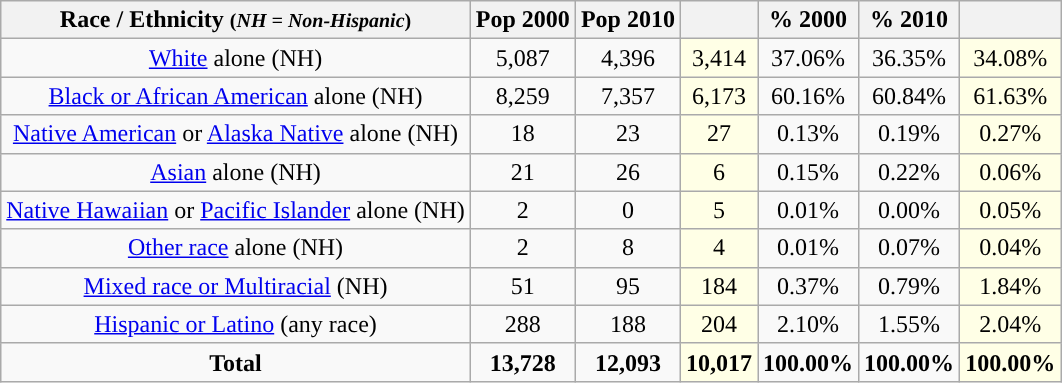<table class="wikitable" style="text-align:center;">
<tr>
<th>Race / Ethnicity <small>(<em>NH = Non-Hispanic</em>)</small></th>
<th>Pop 2000</th>
<th>Pop 2010</th>
<th></th>
<th>% 2000</th>
<th>% 2010</th>
<th></th>
</tr>
<tr>
<td><a href='#'>White</a> alone (NH)</td>
<td>5,087</td>
<td>4,396</td>
<td style='background: #ffffe6;'>3,414</td>
<td>37.06%</td>
<td>36.35%</td>
<td style='background: #ffffe6;'>34.08%</td>
</tr>
<tr>
<td><a href='#'>Black or African American</a> alone (NH)</td>
<td>8,259</td>
<td>7,357</td>
<td style='background: #ffffe6;'>6,173</td>
<td>60.16%</td>
<td>60.84%</td>
<td style='background: #ffffe6;'>61.63%</td>
</tr>
<tr>
<td><a href='#'>Native American</a> or <a href='#'>Alaska Native</a> alone (NH)</td>
<td>18</td>
<td>23</td>
<td style='background: #ffffe6;'>27</td>
<td>0.13%</td>
<td>0.19%</td>
<td style='background: #ffffe6;'>0.27%</td>
</tr>
<tr>
<td><a href='#'>Asian</a> alone (NH)</td>
<td>21</td>
<td>26</td>
<td style='background: #ffffe6;'>6</td>
<td>0.15%</td>
<td>0.22%</td>
<td style='background: #ffffe6;'>0.06%</td>
</tr>
<tr>
<td><a href='#'>Native Hawaiian</a> or <a href='#'>Pacific Islander</a> alone (NH)</td>
<td>2</td>
<td>0</td>
<td style='background: #ffffe6;'>5</td>
<td>0.01%</td>
<td>0.00%</td>
<td style='background: #ffffe6;'>0.05%</td>
</tr>
<tr>
<td><a href='#'>Other race</a> alone (NH)</td>
<td>2</td>
<td>8</td>
<td style='background: #ffffe6;'>4</td>
<td>0.01%</td>
<td>0.07%</td>
<td style='background: #ffffe6;'>0.04%</td>
</tr>
<tr>
<td><a href='#'>Mixed race or Multiracial</a> (NH)</td>
<td>51</td>
<td>95</td>
<td style='background: #ffffe6;'>184</td>
<td>0.37%</td>
<td>0.79%</td>
<td style='background: #ffffe6;'>1.84%</td>
</tr>
<tr>
<td><a href='#'>Hispanic or Latino</a> (any race)</td>
<td>288</td>
<td>188</td>
<td style='background: #ffffe6;'>204</td>
<td>2.10%</td>
<td>1.55%</td>
<td style='background: #ffffe6;'>2.04%</td>
</tr>
<tr>
<td><strong>Total</strong></td>
<td><strong>13,728</strong></td>
<td><strong>12,093</strong></td>
<td style='background: #ffffe6;'><strong>10,017</strong></td>
<td><strong>100.00%</strong></td>
<td><strong>100.00%</strong></td>
<td style='background: #ffffe6;'><strong>100.00%</strong></td>
</tr>
</table>
